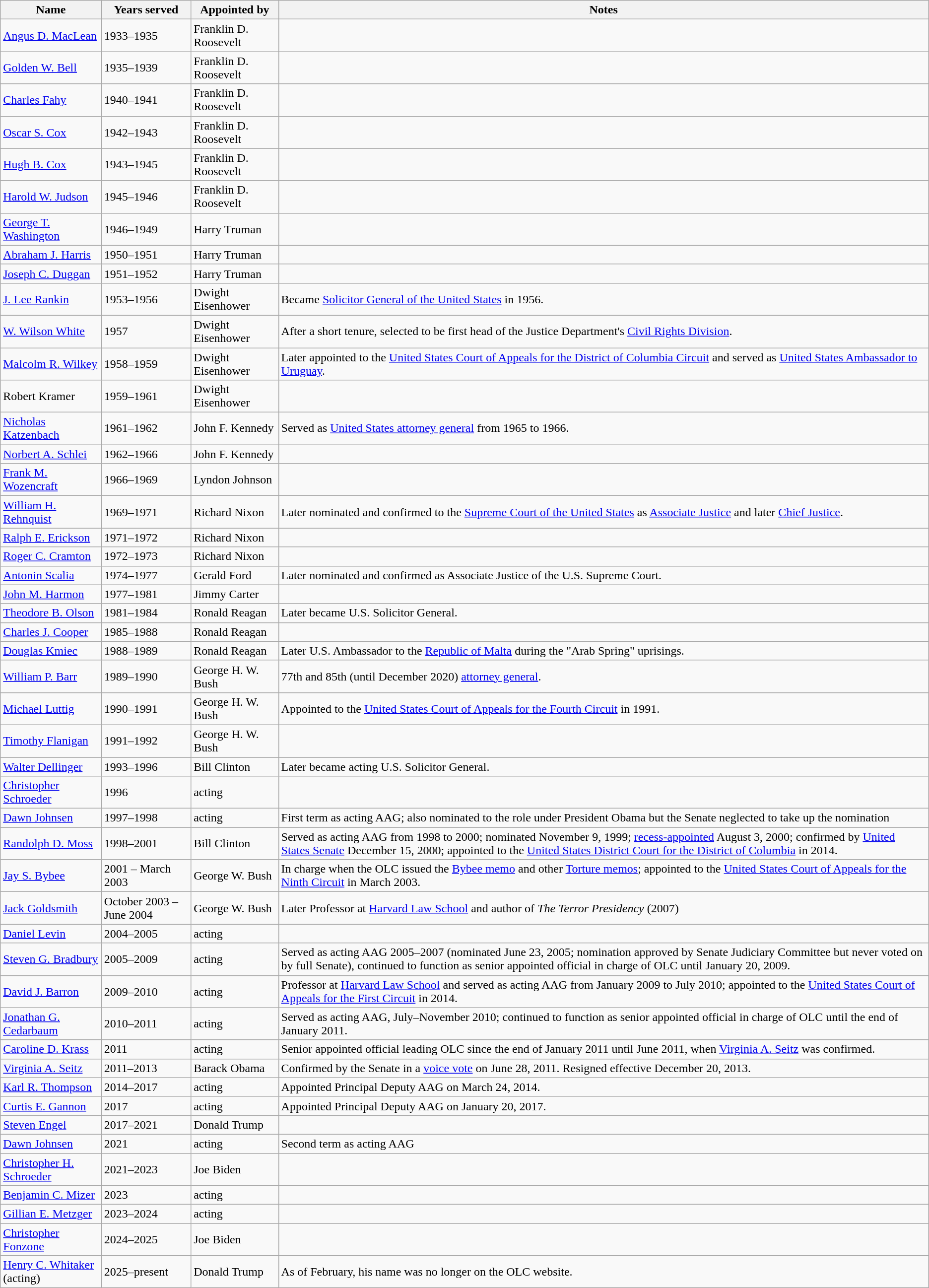<table class="wikitable sortable">
<tr>
<th>Name</th>
<th>Years served</th>
<th>Appointed by</th>
<th>Notes</th>
</tr>
<tr>
<td><a href='#'>Angus D. MacLean</a></td>
<td>1933–1935</td>
<td>Franklin D. Roosevelt</td>
<td></td>
</tr>
<tr>
<td><a href='#'>Golden W. Bell</a></td>
<td>1935–1939</td>
<td>Franklin D. Roosevelt</td>
<td></td>
</tr>
<tr>
<td><a href='#'>Charles Fahy</a></td>
<td>1940–1941</td>
<td>Franklin D. Roosevelt</td>
<td></td>
</tr>
<tr>
<td><a href='#'>Oscar S. Cox</a></td>
<td>1942–1943</td>
<td>Franklin D. Roosevelt</td>
<td></td>
</tr>
<tr>
<td><a href='#'>Hugh B. Cox</a></td>
<td>1943–1945</td>
<td>Franklin D. Roosevelt</td>
<td></td>
</tr>
<tr>
<td><a href='#'>Harold W. Judson</a></td>
<td>1945–1946</td>
<td>Franklin D. Roosevelt</td>
<td></td>
</tr>
<tr>
<td><a href='#'>George T. Washington</a></td>
<td>1946–1949</td>
<td>Harry Truman</td>
<td></td>
</tr>
<tr>
<td><a href='#'>Abraham J. Harris</a></td>
<td>1950–1951</td>
<td>Harry Truman</td>
<td></td>
</tr>
<tr>
<td><a href='#'>Joseph C. Duggan</a></td>
<td>1951–1952</td>
<td>Harry Truman</td>
<td></td>
</tr>
<tr>
<td><a href='#'>J. Lee Rankin</a></td>
<td>1953–1956</td>
<td>Dwight Eisenhower</td>
<td>Became <a href='#'>Solicitor General of the United States</a> in 1956.</td>
</tr>
<tr>
<td><a href='#'>W. Wilson White</a></td>
<td>1957</td>
<td>Dwight Eisenhower</td>
<td>After a short tenure, selected to be first head of the Justice Department's <a href='#'>Civil Rights Division</a>.</td>
</tr>
<tr>
<td><a href='#'>Malcolm R. Wilkey</a></td>
<td>1958–1959</td>
<td>Dwight Eisenhower</td>
<td>Later appointed to the <a href='#'>United States Court of Appeals for the District of Columbia Circuit</a> and served as <a href='#'>United States Ambassador to Uruguay</a>.</td>
</tr>
<tr>
<td>Robert Kramer</td>
<td>1959–1961</td>
<td>Dwight Eisenhower</td>
<td></td>
</tr>
<tr>
<td><a href='#'>Nicholas Katzenbach</a></td>
<td>1961–1962</td>
<td>John F. Kennedy</td>
<td>Served as <a href='#'>United States attorney general</a> from 1965 to 1966.</td>
</tr>
<tr>
<td><a href='#'>Norbert A. Schlei</a></td>
<td>1962–1966</td>
<td>John F. Kennedy</td>
<td></td>
</tr>
<tr>
<td><a href='#'>Frank M. Wozencraft</a></td>
<td>1966–1969</td>
<td>Lyndon Johnson</td>
<td></td>
</tr>
<tr>
<td><a href='#'>William H. Rehnquist</a></td>
<td>1969–1971</td>
<td>Richard Nixon</td>
<td>Later nominated and confirmed to the <a href='#'>Supreme Court of the United States</a> as <a href='#'>Associate Justice</a> and later <a href='#'>Chief Justice</a>.</td>
</tr>
<tr>
<td><a href='#'>Ralph E. Erickson</a></td>
<td>1971–1972</td>
<td>Richard Nixon</td>
<td></td>
</tr>
<tr>
<td><a href='#'>Roger C. Cramton</a></td>
<td>1972–1973</td>
<td>Richard Nixon</td>
<td></td>
</tr>
<tr>
<td><a href='#'>Antonin Scalia</a></td>
<td>1974–1977</td>
<td>Gerald Ford</td>
<td>Later nominated and confirmed as Associate Justice of the U.S. Supreme Court.</td>
</tr>
<tr>
<td><a href='#'>John M. Harmon</a></td>
<td>1977–1981</td>
<td>Jimmy Carter </td>
<td></td>
</tr>
<tr>
<td><a href='#'>Theodore B. Olson</a></td>
<td>1981–1984</td>
<td>Ronald Reagan</td>
<td>Later became U.S. Solicitor General.</td>
</tr>
<tr>
<td><a href='#'>Charles J. Cooper</a></td>
<td>1985–1988</td>
<td>Ronald Reagan</td>
<td></td>
</tr>
<tr>
<td><a href='#'>Douglas Kmiec</a></td>
<td>1988–1989</td>
<td>Ronald Reagan</td>
<td>Later U.S. Ambassador to the <a href='#'>Republic of Malta</a> during the "Arab Spring" uprisings.</td>
</tr>
<tr>
<td><a href='#'>William P. Barr</a></td>
<td>1989–1990</td>
<td>George H. W. Bush</td>
<td>77th and 85th (until December 2020) <a href='#'>attorney general</a>.</td>
</tr>
<tr>
<td><a href='#'>Michael Luttig</a></td>
<td>1990–1991</td>
<td>George H. W. Bush</td>
<td>Appointed to the <a href='#'>United States Court of Appeals for the Fourth Circuit</a> in 1991.</td>
</tr>
<tr>
<td><a href='#'>Timothy Flanigan</a></td>
<td>1991–1992</td>
<td>George H. W. Bush</td>
<td></td>
</tr>
<tr>
<td><a href='#'>Walter Dellinger</a></td>
<td>1993–1996</td>
<td>Bill Clinton</td>
<td>Later became acting U.S. Solicitor General.</td>
</tr>
<tr>
<td><a href='#'>Christopher Schroeder</a></td>
<td>1996</td>
<td>acting</td>
<td></td>
</tr>
<tr>
<td><a href='#'>Dawn Johnsen</a></td>
<td>1997–1998</td>
<td>acting</td>
<td>First term as acting AAG; also nominated to the role under President Obama but the Senate neglected to take up the nomination</td>
</tr>
<tr>
<td><a href='#'>Randolph D. Moss</a></td>
<td>1998–2001</td>
<td>Bill Clinton</td>
<td>Served as acting AAG from 1998 to 2000; nominated November 9, 1999; <a href='#'>recess-appointed</a> August 3, 2000; confirmed by <a href='#'>United States Senate</a> December 15, 2000; appointed to the <a href='#'>United States District Court for the District of Columbia</a> in 2014.</td>
</tr>
<tr>
<td><a href='#'>Jay S. Bybee</a></td>
<td>2001 – March 2003</td>
<td>George W. Bush</td>
<td>In charge when the OLC issued the <a href='#'>Bybee memo</a> and other <a href='#'>Torture memos</a>; appointed to the <a href='#'>United States Court of Appeals for the Ninth Circuit</a> in March 2003.<br></td>
</tr>
<tr>
<td><a href='#'>Jack Goldsmith</a></td>
<td>October 2003 – June 2004</td>
<td>George W. Bush</td>
<td>Later Professor at <a href='#'>Harvard Law School</a> and author of <em>The Terror Presidency</em> (2007)</td>
</tr>
<tr>
<td><a href='#'>Daniel Levin</a></td>
<td>2004–2005</td>
<td>acting</td>
<td></td>
</tr>
<tr>
<td><a href='#'>Steven G. Bradbury</a></td>
<td>2005–2009</td>
<td>acting</td>
<td>Served as acting AAG 2005–2007 (nominated June 23, 2005; nomination approved by Senate Judiciary Committee but never voted on by full Senate), continued to function as senior appointed official in charge of OLC until January 20, 2009.</td>
</tr>
<tr>
<td><a href='#'>David J. Barron</a></td>
<td>2009–2010</td>
<td>acting</td>
<td>Professor at <a href='#'>Harvard Law School</a> and served as acting AAG from January 2009 to July 2010; appointed to the <a href='#'>United States Court of Appeals for the First Circuit</a> in 2014.</td>
</tr>
<tr>
<td><a href='#'>Jonathan G. Cedarbaum</a></td>
<td>2010–2011</td>
<td>acting</td>
<td>Served as acting AAG, July–November 2010; continued to function as senior appointed official in charge of OLC until the end of January 2011.</td>
</tr>
<tr>
<td><a href='#'>Caroline D. Krass</a></td>
<td>2011</td>
<td>acting</td>
<td>Senior appointed official leading OLC since the end of January 2011 until June 2011, when <a href='#'>Virginia A. Seitz</a> was confirmed.</td>
</tr>
<tr>
<td><a href='#'>Virginia A. Seitz</a></td>
<td>2011–2013</td>
<td>Barack Obama</td>
<td>Confirmed by the Senate in a <a href='#'>voice vote</a> on June 28, 2011. Resigned effective December 20, 2013.</td>
</tr>
<tr>
<td><a href='#'>Karl R. Thompson</a></td>
<td>2014–2017</td>
<td>acting</td>
<td>Appointed Principal Deputy AAG on March 24, 2014.</td>
</tr>
<tr>
<td><a href='#'>Curtis E. Gannon</a></td>
<td>2017</td>
<td>acting</td>
<td>Appointed Principal Deputy AAG on January 20, 2017.</td>
</tr>
<tr>
<td><a href='#'>Steven Engel</a></td>
<td>2017–2021</td>
<td>Donald Trump</td>
<td></td>
</tr>
<tr>
<td><a href='#'>Dawn Johnsen</a></td>
<td>2021</td>
<td>acting</td>
<td>Second term as acting AAG</td>
</tr>
<tr>
<td><a href='#'>Christopher H. Schroeder</a></td>
<td>2021–2023</td>
<td>Joe Biden</td>
<td></td>
</tr>
<tr>
<td><a href='#'>Benjamin C. Mizer</a></td>
<td>2023</td>
<td>acting</td>
<td></td>
</tr>
<tr>
<td><a href='#'>Gillian E. Metzger</a></td>
<td>2023–2024</td>
<td>acting</td>
<td></td>
</tr>
<tr>
<td><a href='#'>Christopher Fonzone</a></td>
<td>2024–2025</td>
<td>Joe Biden</td>
<td></td>
</tr>
<tr>
<td><a href='#'>Henry C. Whitaker</a> (acting)</td>
<td>2025–present</td>
<td>Donald Trump</td>
<td>As of February, his name was no longer on the OLC website.</td>
</tr>
</table>
